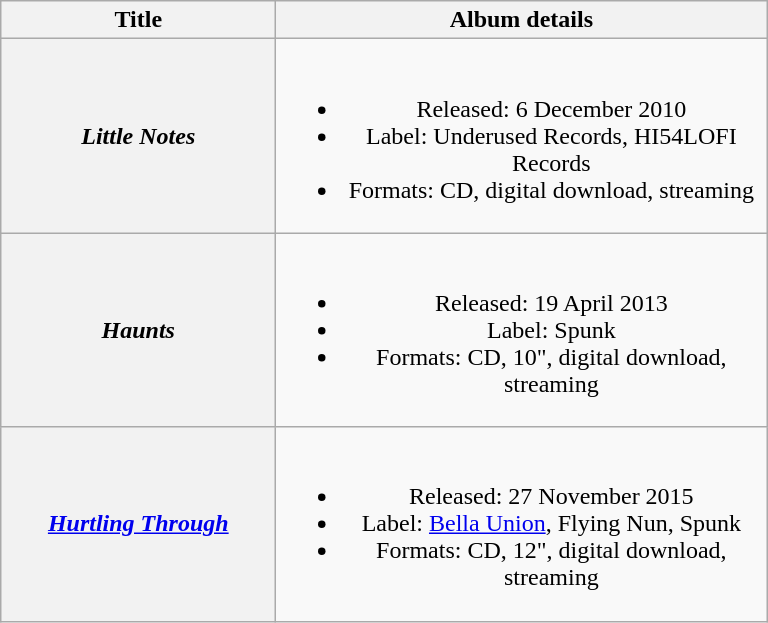<table class="wikitable plainrowheaders" style="text-align:center;">
<tr>
<th scope="col" rowspan="1" style="width:11em;">Title</th>
<th scope="col" rowspan="1" style="width:20em;">Album details</th>
</tr>
<tr>
<th scope="row"><em>Little Notes</em><br></th>
<td><br><ul><li>Released: 6 December 2010</li><li>Label: Underused Records, HI54LOFI Records</li><li>Formats: CD, digital download, streaming</li></ul></td>
</tr>
<tr>
<th scope="row"><em>Haunts</em></th>
<td><br><ul><li>Released: 19 April 2013</li><li>Label: Spunk</li><li>Formats: CD, 10", digital download, streaming</li></ul></td>
</tr>
<tr>
<th scope="row"><em><a href='#'>Hurtling Through</a></em><br></th>
<td><br><ul><li>Released: 27 November 2015</li><li>Label: <a href='#'>Bella Union</a>, Flying Nun, Spunk</li><li>Formats: CD, 12", digital download, streaming</li></ul></td>
</tr>
</table>
